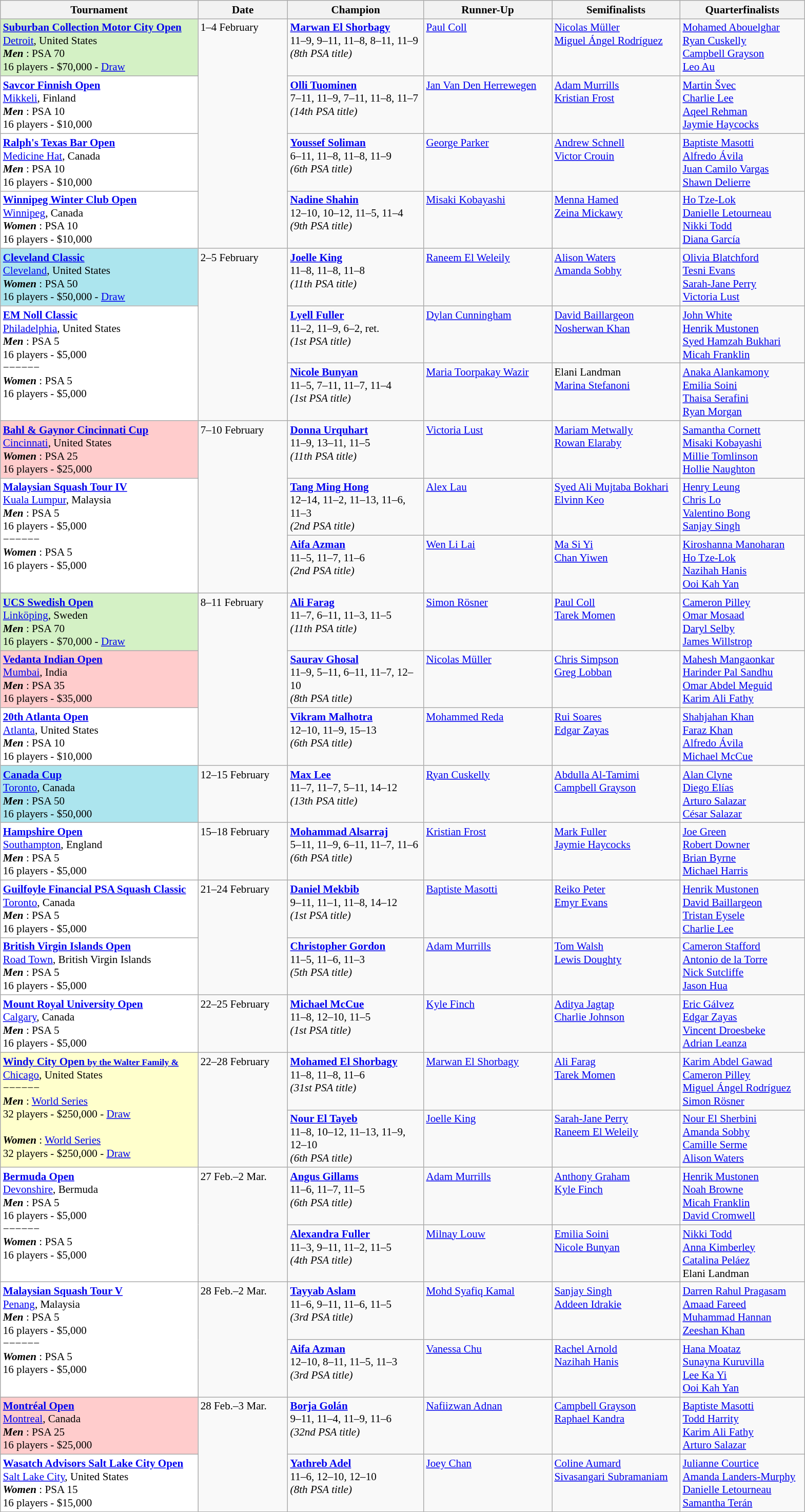<table class="wikitable" style="font-size:88%">
<tr>
<th width=250>Tournament</th>
<th width=110>Date</th>
<th width=170>Champion</th>
<th width=160>Runner-Up</th>
<th width=160>Semifinalists</th>
<th width=155>Quarterfinalists</th>
</tr>
<tr valign=top>
<td style="background:#D4F1C5;"><strong><a href='#'>Suburban Collection Motor City Open</a></strong><br> <a href='#'>Detroit</a>, United States<br><strong> <em>Men</em> </strong>: PSA 70<br>16 players - $70,000 - <a href='#'>Draw</a></td>
<td rowspan=4>1–4 February</td>
<td> <strong><a href='#'>Marwan El Shorbagy</a></strong><br>11–9, 9–11, 11–8, 8–11, 11–9<br><em>(8th PSA title)</em></td>
<td> <a href='#'>Paul Coll</a></td>
<td> <a href='#'>Nicolas Müller</a><br> <a href='#'>Miguel Ángel Rodríguez</a></td>
<td> <a href='#'>Mohamed Abouelghar</a><br> <a href='#'>Ryan Cuskelly</a><br> <a href='#'>Campbell Grayson</a><br> <a href='#'>Leo Au</a></td>
</tr>
<tr valign=top>
<td style="background:#fff;"><strong><a href='#'>Savcor Finnish Open</a></strong><br> <a href='#'>Mikkeli</a>, Finland<br><strong> <em>Men</em> </strong>: PSA 10<br>16 players - $10,000</td>
<td> <strong><a href='#'>Olli Tuominen</a></strong><br>7–11, 11–9, 7–11, 11–8, 11–7<br><em>(14th PSA title)</em></td>
<td> <a href='#'>Jan Van Den Herrewegen</a></td>
<td> <a href='#'>Adam Murrills</a><br> <a href='#'>Kristian Frost</a></td>
<td> <a href='#'>Martin Švec</a><br> <a href='#'>Charlie Lee</a><br> <a href='#'>Aqeel Rehman</a><br> <a href='#'>Jaymie Haycocks</a></td>
</tr>
<tr valign=top>
<td style="background:#fff;"><strong><a href='#'>Ralph's Texas Bar Open</a></strong><br> <a href='#'>Medicine Hat</a>, Canada<br><strong> <em>Men</em> </strong>: PSA 10<br>16 players - $10,000</td>
<td> <strong><a href='#'>Youssef Soliman</a></strong><br>6–11, 11–8, 11–8, 11–9<br><em>(6th PSA title)</em></td>
<td> <a href='#'>George Parker</a></td>
<td> <a href='#'>Andrew Schnell</a><br> <a href='#'>Victor Crouin</a></td>
<td> <a href='#'>Baptiste Masotti</a><br> <a href='#'>Alfredo Ávila</a><br> <a href='#'>Juan Camilo Vargas</a><br> <a href='#'>Shawn Delierre</a></td>
</tr>
<tr valign=top>
<td style="background:#fff;"><strong><a href='#'>Winnipeg Winter Club Open</a></strong><br> <a href='#'>Winnipeg</a>, Canada<br><strong> <em>Women</em> </strong>: PSA 10<br>16 players - $10,000</td>
<td> <strong><a href='#'>Nadine Shahin</a></strong><br>12–10, 10–12, 11–5, 11–4<br><em>(9th PSA title)</em></td>
<td> <a href='#'>Misaki Kobayashi</a></td>
<td> <a href='#'>Menna Hamed</a><br> <a href='#'>Zeina Mickawy</a></td>
<td> <a href='#'>Ho Tze-Lok</a><br> <a href='#'>Danielle Letourneau</a><br> <a href='#'>Nikki Todd</a><br> <a href='#'>Diana García</a></td>
</tr>
<tr valign=top>
<td style="background:#ACE5EE;"><strong><a href='#'>Cleveland Classic</a></strong><br> <a href='#'>Cleveland</a>, United States<br><strong> <em>Women</em> </strong>: PSA 50<br>16 players - $50,000 - <a href='#'>Draw</a></td>
<td rowspan=3>2–5 February</td>
<td> <strong><a href='#'>Joelle King</a></strong><br>11–8, 11–8, 11–8<br><em>(11th PSA title)</em></td>
<td> <a href='#'>Raneem El Weleily</a></td>
<td> <a href='#'>Alison Waters</a><br> <a href='#'>Amanda Sobhy</a></td>
<td> <a href='#'>Olivia Blatchford</a><br> <a href='#'>Tesni Evans</a><br> <a href='#'>Sarah-Jane Perry</a><br> <a href='#'>Victoria Lust</a></td>
</tr>
<tr valign=top>
<td rowspan=2 style="background:#fff;"><strong><a href='#'>EM Noll Classic</a></strong><br> <a href='#'>Philadelphia</a>, United States<br><strong> <em>Men</em> </strong>: PSA 5<br>16 players - $5,000<br>−−−−−−<br><strong> <em>Women</em> </strong>: PSA 5<br>16 players - $5,000</td>
<td> <strong><a href='#'>Lyell Fuller</a></strong><br>11–2, 11–9, 6–2, ret.<br><em>(1st PSA title)</em></td>
<td> <a href='#'>Dylan Cunningham</a></td>
<td> <a href='#'>David Baillargeon</a><br> <a href='#'>Nosherwan Khan</a></td>
<td> <a href='#'>John White</a><br> <a href='#'>Henrik Mustonen</a><br> <a href='#'>Syed Hamzah Bukhari</a><br> <a href='#'>Micah Franklin</a></td>
</tr>
<tr valign=top>
<td> <strong><a href='#'>Nicole Bunyan</a></strong><br>11–5, 7–11, 11–7, 11–4<br><em>(1st PSA title)</em></td>
<td> <a href='#'>Maria Toorpakay Wazir</a></td>
<td> Elani Landman<br> <a href='#'>Marina Stefanoni</a></td>
<td> <a href='#'>Anaka Alankamony</a><br> <a href='#'>Emilia Soini</a><br> <a href='#'>Thaisa Serafini</a><br> <a href='#'>Ryan Morgan</a></td>
</tr>
<tr valign=top>
<td style="background:#ffcccc;"><strong><a href='#'>Bahl & Gaynor Cincinnati Cup</a></strong><br> <a href='#'>Cincinnati</a>, United States<br><strong> <em>Women</em> </strong>: PSA 25<br>16 players - $25,000</td>
<td rowspan=3>7–10 February</td>
<td> <strong><a href='#'>Donna Urquhart</a></strong><br>11–9, 13–11, 11–5<br><em>(11th PSA title)</em></td>
<td> <a href='#'>Victoria Lust</a></td>
<td> <a href='#'>Mariam Metwally</a><br> <a href='#'>Rowan Elaraby</a></td>
<td> <a href='#'>Samantha Cornett</a><br> <a href='#'>Misaki Kobayashi</a><br> <a href='#'>Millie Tomlinson</a><br> <a href='#'>Hollie Naughton</a></td>
</tr>
<tr valign=top>
<td rowspan=2 style="background:#fff;"><strong><a href='#'>Malaysian Squash Tour IV</a></strong><br> <a href='#'>Kuala Lumpur</a>, Malaysia<br><strong> <em>Men</em> </strong>: PSA 5<br>16 players - $5,000<br>−−−−−−<br><strong> <em>Women</em> </strong>: PSA 5<br>16 players - $5,000</td>
<td> <strong><a href='#'>Tang Ming Hong</a></strong><br>12–14, 11–2, 11–13, 11–6, 11–3<br><em>(2nd PSA title)</em></td>
<td> <a href='#'>Alex Lau</a></td>
<td> <a href='#'>Syed Ali Mujtaba Bokhari</a><br> <a href='#'>Elvinn Keo</a></td>
<td> <a href='#'>Henry Leung</a><br> <a href='#'>Chris Lo</a><br> <a href='#'>Valentino Bong</a><br> <a href='#'>Sanjay Singh</a></td>
</tr>
<tr valign=top>
<td> <strong><a href='#'>Aifa Azman</a></strong><br>11–5, 11–7, 11–6<br><em>(2nd PSA title)</em></td>
<td> <a href='#'>Wen Li Lai</a></td>
<td> <a href='#'>Ma Si Yi</a><br> <a href='#'>Chan Yiwen</a></td>
<td> <a href='#'>Kiroshanna Manoharan</a><br> <a href='#'>Ho Tze-Lok</a><br> <a href='#'>Nazihah Hanis</a><br> <a href='#'>Ooi Kah Yan</a></td>
</tr>
<tr valign=top>
<td style="background:#D4F1C5;"><strong><a href='#'>UCS Swedish Open</a></strong><br> <a href='#'>Linköping</a>, Sweden<br><strong> <em>Men</em> </strong>: PSA 70<br>16 players - $70,000 - <a href='#'>Draw</a></td>
<td rowspan=3>8–11 February</td>
<td> <strong><a href='#'>Ali Farag</a></strong><br>11–7, 6–11, 11–3, 11–5<br><em>(11th PSA title)</em></td>
<td> <a href='#'>Simon Rösner</a></td>
<td> <a href='#'>Paul Coll</a><br> <a href='#'>Tarek Momen</a></td>
<td> <a href='#'>Cameron Pilley</a><br> <a href='#'>Omar Mosaad</a><br> <a href='#'>Daryl Selby</a><br> <a href='#'>James Willstrop</a></td>
</tr>
<tr valign=top>
<td style="background:#ffcccc;"><strong><a href='#'>Vedanta Indian Open</a></strong><br> <a href='#'>Mumbai</a>, India<br><strong> <em>Men</em> </strong>: PSA 35<br>16 players - $35,000</td>
<td> <strong><a href='#'>Saurav Ghosal</a></strong><br>11–9, 5–11, 6–11, 11–7, 12–10<br><em>(8th PSA title)</em></td>
<td> <a href='#'>Nicolas Müller</a></td>
<td> <a href='#'>Chris Simpson</a><br> <a href='#'>Greg Lobban</a></td>
<td> <a href='#'>Mahesh Mangaonkar</a><br> <a href='#'>Harinder Pal Sandhu</a><br> <a href='#'>Omar Abdel Meguid</a><br> <a href='#'>Karim Ali Fathy</a></td>
</tr>
<tr valign=top>
<td style="background:#fff;"><strong><a href='#'>20th Atlanta Open</a></strong><br> <a href='#'>Atlanta</a>, United States<br><strong> <em>Men</em> </strong>: PSA 10<br>16 players - $10,000</td>
<td> <strong><a href='#'>Vikram Malhotra</a></strong><br>12–10, 11–9, 15–13<br><em>(6th PSA title)</em></td>
<td> <a href='#'>Mohammed Reda</a></td>
<td> <a href='#'>Rui Soares</a><br> <a href='#'>Edgar Zayas</a></td>
<td> <a href='#'>Shahjahan Khan</a><br> <a href='#'>Faraz Khan</a><br> <a href='#'>Alfredo Ávila</a><br> <a href='#'>Michael McCue</a></td>
</tr>
<tr valign=top>
<td style="background:#ACE5EE;"><strong><a href='#'>Canada Cup</a></strong><br> <a href='#'>Toronto</a>, Canada<br><strong> <em>Men</em> </strong>: PSA 50<br>16 players - $50,000</td>
<td>12–15 February</td>
<td> <strong><a href='#'>Max Lee</a></strong><br>11–7, 11–7, 5–11, 14–12<br><em>(13th PSA title)</em></td>
<td> <a href='#'>Ryan Cuskelly</a></td>
<td> <a href='#'>Abdulla Al-Tamimi</a><br> <a href='#'>Campbell Grayson</a></td>
<td> <a href='#'>Alan Clyne</a><br> <a href='#'>Diego Elías</a><br> <a href='#'>Arturo Salazar</a><br> <a href='#'>César Salazar</a></td>
</tr>
<tr valign=top>
<td style="background:#fff;"><strong><a href='#'>Hampshire Open</a></strong><br> <a href='#'>Southampton</a>, England<br><strong> <em>Men</em> </strong>: PSA 5<br>16 players - $5,000</td>
<td>15–18 February</td>
<td> <strong><a href='#'>Mohammad Alsarraj</a></strong><br>5–11, 11–9, 6–11, 11–7, 11–6<br><em>(6th PSA title)</em></td>
<td> <a href='#'>Kristian Frost</a></td>
<td> <a href='#'>Mark Fuller</a><br> <a href='#'>Jaymie Haycocks</a></td>
<td> <a href='#'>Joe Green</a><br> <a href='#'>Robert Downer</a><br> <a href='#'>Brian Byrne</a><br> <a href='#'>Michael Harris</a></td>
</tr>
<tr valign=top>
<td style="background:#fff;"><strong><a href='#'>Guilfoyle Financial PSA Squash Classic</a></strong><br> <a href='#'>Toronto</a>, Canada<br><strong> <em>Men</em> </strong>: PSA 5<br>16 players - $5,000</td>
<td rowspan=2>21–24 February</td>
<td> <strong><a href='#'>Daniel Mekbib</a></strong><br>9–11, 11–1, 11–8, 14–12<br><em>(1st PSA title)</em></td>
<td> <a href='#'>Baptiste Masotti</a></td>
<td> <a href='#'>Reiko Peter</a><br> <a href='#'>Emyr Evans</a></td>
<td> <a href='#'>Henrik Mustonen</a><br> <a href='#'>David Baillargeon</a><br> <a href='#'>Tristan Eysele</a><br> <a href='#'>Charlie Lee</a></td>
</tr>
<tr valign=top>
<td style="background:#fff;"><strong><a href='#'>British Virgin Islands Open</a></strong><br> <a href='#'>Road Town</a>, British Virgin Islands<br><strong> <em>Men</em> </strong>: PSA 5<br>16 players - $5,000</td>
<td> <strong><a href='#'>Christopher Gordon</a></strong><br>11–5, 11–6, 11–3<br><em>(5th PSA title)</em></td>
<td> <a href='#'>Adam Murrills</a></td>
<td> <a href='#'>Tom Walsh</a><br> <a href='#'>Lewis Doughty</a></td>
<td> <a href='#'>Cameron Stafford</a><br> <a href='#'>Antonio de la Torre</a><br> <a href='#'>Nick Sutcliffe</a><br> <a href='#'>Jason Hua</a></td>
</tr>
<tr valign=top>
<td style="background:#fff;"><strong><a href='#'>Mount Royal University Open</a></strong><br> <a href='#'>Calgary</a>, Canada<br><strong> <em>Men</em> </strong>: PSA 5<br>16 players - $5,000</td>
<td>22–25 February</td>
<td> <strong><a href='#'>Michael McCue</a></strong><br>11–8, 12–10, 11–5<br><em>(1st PSA title)</em></td>
<td> <a href='#'>Kyle Finch</a></td>
<td> <a href='#'>Aditya Jagtap</a><br> <a href='#'>Charlie Johnson</a></td>
<td> <a href='#'>Eric Gálvez</a><br> <a href='#'>Edgar Zayas</a><br> <a href='#'>Vincent Droesbeke</a><br> <a href='#'>Adrian Leanza</a></td>
</tr>
<tr valign=top>
<td rowspan=2 style="background:#ffc;"><strong><a href='#'>Windy City Open <small>by the Walter Family & </small></a></strong><br> <a href='#'>Chicago</a>, United States<br>−−−−−−<br><strong> <em>Men</em> </strong>: <a href='#'>World Series</a><br>32 players - $250,000 - <a href='#'>Draw</a><br><br><strong> <em>Women</em> </strong>: <a href='#'>World Series</a><br>32 players - $250,000 - <a href='#'>Draw</a></td>
<td rowspan=2>22–28 February</td>
<td> <strong><a href='#'>Mohamed El Shorbagy</a></strong><br>11–8, 11–8, 11–6<br><em>(31st PSA title)</em></td>
<td> <a href='#'>Marwan El Shorbagy</a></td>
<td> <a href='#'>Ali Farag</a><br> <a href='#'>Tarek Momen</a></td>
<td> <a href='#'>Karim Abdel Gawad</a><br> <a href='#'>Cameron Pilley</a><br> <a href='#'>Miguel Ángel Rodríguez</a><br> <a href='#'>Simon Rösner</a></td>
</tr>
<tr valign=top>
<td> <strong><a href='#'>Nour El Tayeb</a></strong><br>11–8, 10–12, 11–13, 11–9, 12–10<br><em>(6th PSA title)</em></td>
<td> <a href='#'>Joelle King</a></td>
<td> <a href='#'>Sarah-Jane Perry</a><br> <a href='#'>Raneem El Weleily</a></td>
<td> <a href='#'>Nour El Sherbini</a><br> <a href='#'>Amanda Sobhy</a><br> <a href='#'>Camille Serme</a><br> <a href='#'>Alison Waters</a></td>
</tr>
<tr valign=top>
<td rowspan=2 style="background:#fff;"><strong><a href='#'>Bermuda Open</a></strong><br> <a href='#'>Devonshire</a>, Bermuda<br><strong> <em>Men</em> </strong>: PSA 5<br>16 players - $5,000<br>−−−−−−<br><strong> <em>Women</em> </strong>: PSA 5<br>16 players - $5,000</td>
<td rowspan=2>27 Feb.–2 Mar.</td>
<td> <strong><a href='#'>Angus Gillams</a></strong><br>11–6, 11–7, 11–5<br><em>(6th PSA title)</em></td>
<td> <a href='#'>Adam Murrills</a></td>
<td> <a href='#'>Anthony Graham</a><br> <a href='#'>Kyle Finch</a></td>
<td> <a href='#'>Henrik Mustonen</a><br> <a href='#'>Noah Browne</a><br> <a href='#'>Micah Franklin</a><br> <a href='#'>David Cromwell</a></td>
</tr>
<tr valign=top>
<td> <strong><a href='#'>Alexandra Fuller</a></strong><br>11–3, 9–11, 11–2, 11–5<br><em>(4th PSA title)</em></td>
<td> <a href='#'>Milnay Louw</a></td>
<td> <a href='#'>Emilia Soini</a><br> <a href='#'>Nicole Bunyan</a></td>
<td> <a href='#'>Nikki Todd</a><br> <a href='#'>Anna Kimberley</a><br> <a href='#'>Catalina Peláez</a><br> Elani Landman</td>
</tr>
<tr valign=top>
<td rowspan=2 style="background:#fff;"><strong><a href='#'>Malaysian Squash Tour V</a></strong><br> <a href='#'>Penang</a>, Malaysia<br><strong> <em>Men</em> </strong>: PSA 5<br>16 players - $5,000<br>−−−−−−<br><strong> <em>Women</em> </strong>: PSA 5<br>16 players - $5,000</td>
<td rowspan=2>28 Feb.–2 Mar.</td>
<td> <strong><a href='#'>Tayyab Aslam</a></strong><br>11–6, 9–11, 11–6, 11–5<br><em>(3rd PSA title)</em></td>
<td> <a href='#'>Mohd Syafiq Kamal</a></td>
<td> <a href='#'>Sanjay Singh</a><br> <a href='#'>Addeen Idrakie</a></td>
<td> <a href='#'>Darren Rahul Pragasam</a><br> <a href='#'>Amaad Fareed</a><br> <a href='#'>Muhammad Hannan</a><br> <a href='#'>Zeeshan Khan</a></td>
</tr>
<tr valign=top>
<td> <strong><a href='#'>Aifa Azman</a></strong><br>12–10, 8–11, 11–5, 11–3<br><em>(3rd PSA title)</em></td>
<td> <a href='#'>Vanessa Chu</a></td>
<td> <a href='#'>Rachel Arnold</a><br> <a href='#'>Nazihah Hanis</a></td>
<td> <a href='#'>Hana Moataz</a><br> <a href='#'>Sunayna Kuruvilla</a><br> <a href='#'>Lee Ka Yi</a><br> <a href='#'>Ooi Kah Yan</a></td>
</tr>
<tr valign=top>
<td style="background:#ffcccc;"><strong><a href='#'>Montréal Open</a></strong><br> <a href='#'>Montreal</a>, Canada<br><strong> <em>Men</em> </strong>: PSA 25<br>16 players - $25,000</td>
<td rowspan=2>28 Feb.–3 Mar.</td>
<td> <strong><a href='#'>Borja Golán</a></strong><br>9–11, 11–4, 11–9, 11–6<br><em>(32nd PSA title)</em></td>
<td> <a href='#'>Nafiizwan Adnan</a></td>
<td> <a href='#'>Campbell Grayson</a><br> <a href='#'>Raphael Kandra</a></td>
<td> <a href='#'>Baptiste Masotti</a><br> <a href='#'>Todd Harrity</a><br> <a href='#'>Karim Ali Fathy</a><br> <a href='#'>Arturo Salazar</a></td>
</tr>
<tr valign=top>
<td style="background:#fff;"><strong><a href='#'>Wasatch Advisors Salt Lake City Open</a></strong><br> <a href='#'>Salt Lake City</a>, United States<br><strong> <em>Women</em> </strong>: PSA 15<br>16 players - $15,000</td>
<td> <strong><a href='#'>Yathreb Adel</a></strong><br>11–6, 12–10, 12–10<br><em>(8th PSA title)</em></td>
<td> <a href='#'>Joey Chan</a></td>
<td> <a href='#'>Coline Aumard</a><br> <a href='#'>Sivasangari Subramaniam</a></td>
<td> <a href='#'>Julianne Courtice</a><br> <a href='#'>Amanda Landers-Murphy</a><br> <a href='#'>Danielle Letourneau</a><br> <a href='#'>Samantha Terán</a></td>
</tr>
</table>
